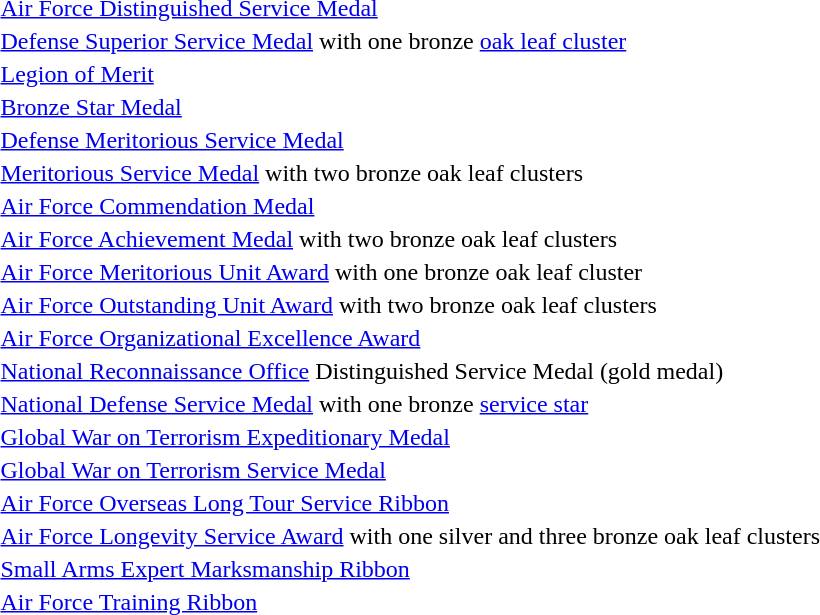<table>
<tr>
<td></td>
<td><a href='#'>Air Force Distinguished Service Medal</a></td>
</tr>
<tr>
<td></td>
<td><a href='#'>Defense Superior Service Medal</a> with one bronze <a href='#'>oak leaf cluster</a></td>
</tr>
<tr>
<td></td>
<td><a href='#'>Legion of Merit</a></td>
</tr>
<tr>
<td></td>
<td><a href='#'>Bronze Star Medal</a></td>
</tr>
<tr>
<td></td>
<td><a href='#'>Defense Meritorious Service Medal</a></td>
</tr>
<tr>
<td></td>
<td><a href='#'>Meritorious Service Medal</a> with two bronze oak leaf clusters</td>
</tr>
<tr>
<td></td>
<td><a href='#'>Air Force Commendation Medal</a></td>
</tr>
<tr>
<td></td>
<td><a href='#'>Air Force Achievement Medal</a> with two bronze oak leaf clusters</td>
</tr>
<tr>
<td></td>
<td><a href='#'>Air Force Meritorious Unit Award</a> with one bronze oak leaf cluster</td>
</tr>
<tr>
<td></td>
<td><a href='#'>Air Force Outstanding Unit Award</a> with two bronze oak leaf clusters</td>
</tr>
<tr>
<td></td>
<td><a href='#'>Air Force Organizational Excellence Award</a></td>
</tr>
<tr>
<td></td>
<td><a href='#'>National Reconnaissance Office</a> Distinguished Service Medal (gold medal)</td>
</tr>
<tr>
<td></td>
<td><a href='#'>National Defense Service Medal</a> with one bronze <a href='#'>service star</a></td>
</tr>
<tr>
<td></td>
<td><a href='#'>Global War on Terrorism Expeditionary Medal</a></td>
</tr>
<tr>
<td></td>
<td><a href='#'>Global War on Terrorism Service Medal</a></td>
</tr>
<tr>
<td></td>
<td><a href='#'>Air Force Overseas Long Tour Service Ribbon</a></td>
</tr>
<tr>
<td></td>
<td><a href='#'>Air Force Longevity Service Award</a> with one silver and three bronze oak leaf clusters</td>
</tr>
<tr>
<td></td>
<td><a href='#'>Small Arms Expert Marksmanship Ribbon</a></td>
</tr>
<tr>
<td></td>
<td><a href='#'>Air Force Training Ribbon</a></td>
</tr>
</table>
